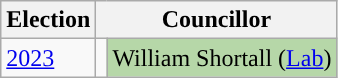<table class="wikitable">
<tr>
<th>Election</th>
<th colspan="2">Councillor</th>
</tr>
<tr>
<td><a href='#'>2023</a></td>
<td style="background-color: "></td>
<td bgcolor="#B6D7A8">William Shortall (<a href='#'>Lab</a>)</td>
</tr>
</table>
